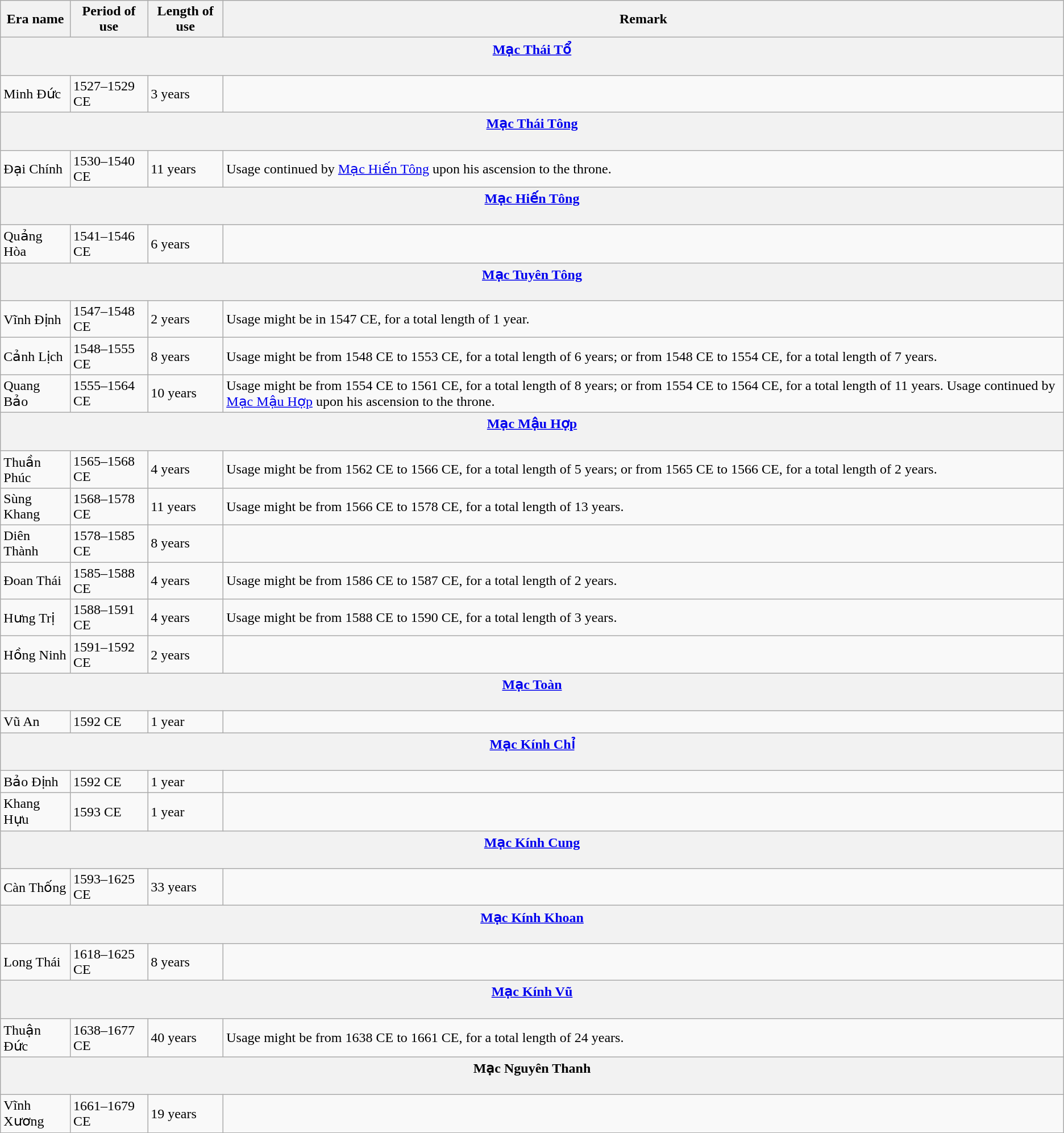<table class="wikitable">
<tr>
<th>Era name</th>
<th>Period of use</th>
<th>Length of use</th>
<th>Remark</th>
</tr>
<tr>
<th colspan="4"><a href='#'>Mạc Thái Tổ</a><br><br></th>
</tr>
<tr>
<td>Minh Đức<br></td>
<td>1527–1529 CE</td>
<td>3 years</td>
<td></td>
</tr>
<tr>
<th colspan="4"><a href='#'>Mạc Thái Tông</a><br><br></th>
</tr>
<tr>
<td>Đại Chính<br></td>
<td>1530–1540 CE</td>
<td>11 years</td>
<td>Usage continued by <a href='#'>Mạc Hiến Tông</a> upon his ascension to the throne.</td>
</tr>
<tr>
<th colspan="4"><a href='#'>Mạc Hiến Tông</a><br><br></th>
</tr>
<tr>
<td>Quảng Hòa<br></td>
<td>1541–1546 CE</td>
<td>6 years</td>
<td></td>
</tr>
<tr>
<th colspan="4"><a href='#'>Mạc Tuyên Tông</a><br><br></th>
</tr>
<tr>
<td>Vĩnh Định<br></td>
<td>1547–1548 CE</td>
<td>2 years</td>
<td>Usage might be in 1547 CE, for a total length of 1 year.</td>
</tr>
<tr>
<td>Cảnh Lịch<br></td>
<td>1548–1555 CE</td>
<td>8 years</td>
<td>Usage might be from 1548 CE to 1553 CE, for a total length of 6 years; or from 1548 CE to 1554 CE, for a total length of 7 years.</td>
</tr>
<tr>
<td>Quang Bảo<br></td>
<td>1555–1564 CE</td>
<td>10 years</td>
<td>Usage might be from 1554 CE to 1561 CE, for a total length of 8 years; or from 1554 CE to 1564 CE, for a total length of 11 years. Usage continued by <a href='#'>Mạc Mậu Hợp</a> upon his ascension to the throne.</td>
</tr>
<tr>
<th colspan="4"><a href='#'>Mạc Mậu Hợp</a><br><br></th>
</tr>
<tr>
<td>Thuần Phúc<br></td>
<td>1565–1568 CE</td>
<td>4 years</td>
<td>Usage might be from 1562 CE to 1566 CE, for a total length of 5 years; or from 1565 CE to 1566 CE, for a total length of 2 years.</td>
</tr>
<tr>
<td>Sùng Khang<br></td>
<td>1568–1578 CE</td>
<td>11 years</td>
<td>Usage might be from 1566 CE to 1578 CE, for a total length of 13 years.</td>
</tr>
<tr>
<td>Diên Thành<br></td>
<td>1578–1585 CE</td>
<td>8 years</td>
<td></td>
</tr>
<tr>
<td>Đoan Thái<br></td>
<td>1585–1588 CE</td>
<td>4 years</td>
<td>Usage might be from 1586 CE to 1587 CE, for a total length of 2 years.</td>
</tr>
<tr>
<td>Hưng Trị<br></td>
<td>1588–1591 CE</td>
<td>4 years</td>
<td>Usage might be from 1588 CE to 1590 CE, for a total length of 3 years.</td>
</tr>
<tr>
<td>Hồng Ninh<br></td>
<td>1591–1592 CE</td>
<td>2 years</td>
<td></td>
</tr>
<tr>
<th colspan="4"><a href='#'>Mạc Toàn</a><br><br></th>
</tr>
<tr>
<td>Vũ An<br></td>
<td>1592 CE</td>
<td>1 year</td>
<td></td>
</tr>
<tr>
<th colspan="4"><a href='#'>Mạc Kính Chỉ</a><br><br></th>
</tr>
<tr>
<td>Bảo Định<br></td>
<td>1592 CE</td>
<td>1 year</td>
<td></td>
</tr>
<tr>
<td>Khang Hựu<br></td>
<td>1593 CE</td>
<td>1 year</td>
<td></td>
</tr>
<tr>
<th colspan="4"><a href='#'>Mạc Kính Cung</a><br><br></th>
</tr>
<tr>
<td>Càn Thống<br></td>
<td>1593–1625 CE</td>
<td>33 years</td>
<td></td>
</tr>
<tr>
<th colspan="4"><a href='#'>Mạc Kính Khoan</a><br><br></th>
</tr>
<tr>
<td>Long Thái<br></td>
<td>1618–1625 CE</td>
<td>8 years</td>
<td></td>
</tr>
<tr>
<th colspan="4"><a href='#'>Mạc Kính Vũ</a><br><br></th>
</tr>
<tr>
<td>Thuận Đức<br></td>
<td>1638–1677 CE</td>
<td>40 years</td>
<td>Usage might be from 1638 CE to 1661 CE, for a total length of 24 years.</td>
</tr>
<tr>
<th colspan="4">Mạc Nguyên Thanh<br><br></th>
</tr>
<tr>
<td>Vĩnh Xương<br></td>
<td>1661–1679 CE</td>
<td>19 years</td>
<td></td>
</tr>
</table>
